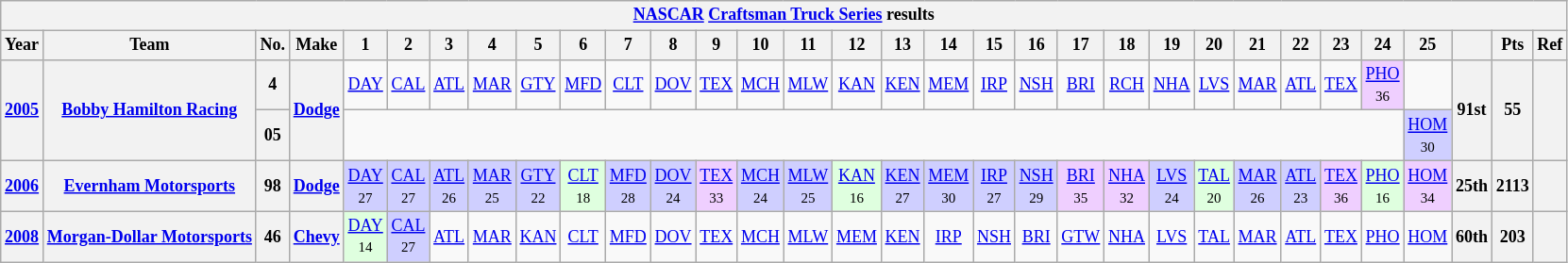<table class="wikitable" style="text-align:center; font-size:75%">
<tr>
<th colspan=45><a href='#'>NASCAR</a> <a href='#'>Craftsman Truck Series</a> results</th>
</tr>
<tr>
<th>Year</th>
<th>Team</th>
<th>No.</th>
<th>Make</th>
<th>1</th>
<th>2</th>
<th>3</th>
<th>4</th>
<th>5</th>
<th>6</th>
<th>7</th>
<th>8</th>
<th>9</th>
<th>10</th>
<th>11</th>
<th>12</th>
<th>13</th>
<th>14</th>
<th>15</th>
<th>16</th>
<th>17</th>
<th>18</th>
<th>19</th>
<th>20</th>
<th>21</th>
<th>22</th>
<th>23</th>
<th>24</th>
<th>25</th>
<th></th>
<th>Pts</th>
<th>Ref</th>
</tr>
<tr>
<th rowspan=2><a href='#'>2005</a></th>
<th rowspan=2><a href='#'>Bobby Hamilton Racing</a></th>
<th>4</th>
<th rowspan=2><a href='#'>Dodge</a></th>
<td><a href='#'>DAY</a></td>
<td><a href='#'>CAL</a></td>
<td><a href='#'>ATL</a></td>
<td><a href='#'>MAR</a></td>
<td><a href='#'>GTY</a></td>
<td><a href='#'>MFD</a></td>
<td><a href='#'>CLT</a></td>
<td><a href='#'>DOV</a></td>
<td><a href='#'>TEX</a></td>
<td><a href='#'>MCH</a></td>
<td><a href='#'>MLW</a></td>
<td><a href='#'>KAN</a></td>
<td><a href='#'>KEN</a></td>
<td><a href='#'>MEM</a></td>
<td><a href='#'>IRP</a></td>
<td><a href='#'>NSH</a></td>
<td><a href='#'>BRI</a></td>
<td><a href='#'>RCH</a></td>
<td><a href='#'>NHA</a></td>
<td><a href='#'>LVS</a></td>
<td><a href='#'>MAR</a></td>
<td><a href='#'>ATL</a></td>
<td><a href='#'>TEX</a></td>
<td style="background:#EFCFFF;"><a href='#'>PHO</a><br><small>36</small></td>
<td></td>
<th rowspan=2>91st</th>
<th rowspan=2>55</th>
<th rowspan=2></th>
</tr>
<tr>
<th>05</th>
<td colspan=24></td>
<td style="background:#CFCFFF;"><a href='#'>HOM</a><br><small>30</small></td>
</tr>
<tr>
<th><a href='#'>2006</a></th>
<th><a href='#'>Evernham Motorsports</a></th>
<th>98</th>
<th><a href='#'>Dodge</a></th>
<td style="background:#CFCFFF;"><a href='#'>DAY</a><br><small>27</small></td>
<td style="background:#CFCFFF;"><a href='#'>CAL</a><br><small>27</small></td>
<td style="background:#CFCFFF;"><a href='#'>ATL</a><br><small>26</small></td>
<td style="background:#CFCFFF;"><a href='#'>MAR</a><br><small>25</small></td>
<td style="background:#CFCFFF;"><a href='#'>GTY</a><br><small>22</small></td>
<td style="background:#DFFFDF;"><a href='#'>CLT</a><br><small>18</small></td>
<td style="background:#CFCFFF;"><a href='#'>MFD</a><br><small>28</small></td>
<td style="background:#CFCFFF;"><a href='#'>DOV</a><br><small>24</small></td>
<td style="background:#EFCFFF;"><a href='#'>TEX</a><br><small>33</small></td>
<td style="background:#CFCFFF;"><a href='#'>MCH</a><br><small>24</small></td>
<td style="background:#CFCFFF;"><a href='#'>MLW</a><br><small>25</small></td>
<td style="background:#DFFFDF;"><a href='#'>KAN</a><br><small>16</small></td>
<td style="background:#CFCFFF;"><a href='#'>KEN</a><br><small>27</small></td>
<td style="background:#CFCFFF;"><a href='#'>MEM</a><br><small>30</small></td>
<td style="background:#CFCFFF;"><a href='#'>IRP</a><br><small>27</small></td>
<td style="background:#CFCFFF;"><a href='#'>NSH</a><br><small>29</small></td>
<td style="background:#EFCFFF;"><a href='#'>BRI</a><br><small>35</small></td>
<td style="background:#EFCFFF;"><a href='#'>NHA</a><br><small>32</small></td>
<td style="background:#CFCFFF;"><a href='#'>LVS</a><br><small>24</small></td>
<td style="background:#DFFFDF;"><a href='#'>TAL</a><br><small>20</small></td>
<td style="background:#CFCFFF;"><a href='#'>MAR</a><br><small>26</small></td>
<td style="background:#CFCFFF;"><a href='#'>ATL</a><br><small>23</small></td>
<td style="background:#EFCFFF;"><a href='#'>TEX</a><br><small>36</small></td>
<td style="background:#DFFFDF;"><a href='#'>PHO</a><br><small>16</small></td>
<td style="background:#EFCFFF;"><a href='#'>HOM</a><br><small>34</small></td>
<th>25th</th>
<th>2113</th>
<th></th>
</tr>
<tr>
<th><a href='#'>2008</a></th>
<th><a href='#'>Morgan-Dollar Motorsports</a></th>
<th>46</th>
<th><a href='#'>Chevy</a></th>
<td style="background:#DFFFDF;"><a href='#'>DAY</a><br><small>14</small></td>
<td style="background:#CFCFFF;"><a href='#'>CAL</a><br><small>27</small></td>
<td><a href='#'>ATL</a></td>
<td><a href='#'>MAR</a></td>
<td><a href='#'>KAN</a></td>
<td><a href='#'>CLT</a></td>
<td><a href='#'>MFD</a></td>
<td><a href='#'>DOV</a></td>
<td><a href='#'>TEX</a></td>
<td><a href='#'>MCH</a></td>
<td><a href='#'>MLW</a></td>
<td><a href='#'>MEM</a></td>
<td><a href='#'>KEN</a></td>
<td><a href='#'>IRP</a></td>
<td><a href='#'>NSH</a></td>
<td><a href='#'>BRI</a></td>
<td><a href='#'>GTW</a></td>
<td><a href='#'>NHA</a></td>
<td><a href='#'>LVS</a></td>
<td><a href='#'>TAL</a></td>
<td><a href='#'>MAR</a></td>
<td><a href='#'>ATL</a></td>
<td><a href='#'>TEX</a></td>
<td><a href='#'>PHO</a></td>
<td><a href='#'>HOM</a></td>
<th>60th</th>
<th>203</th>
<th></th>
</tr>
</table>
